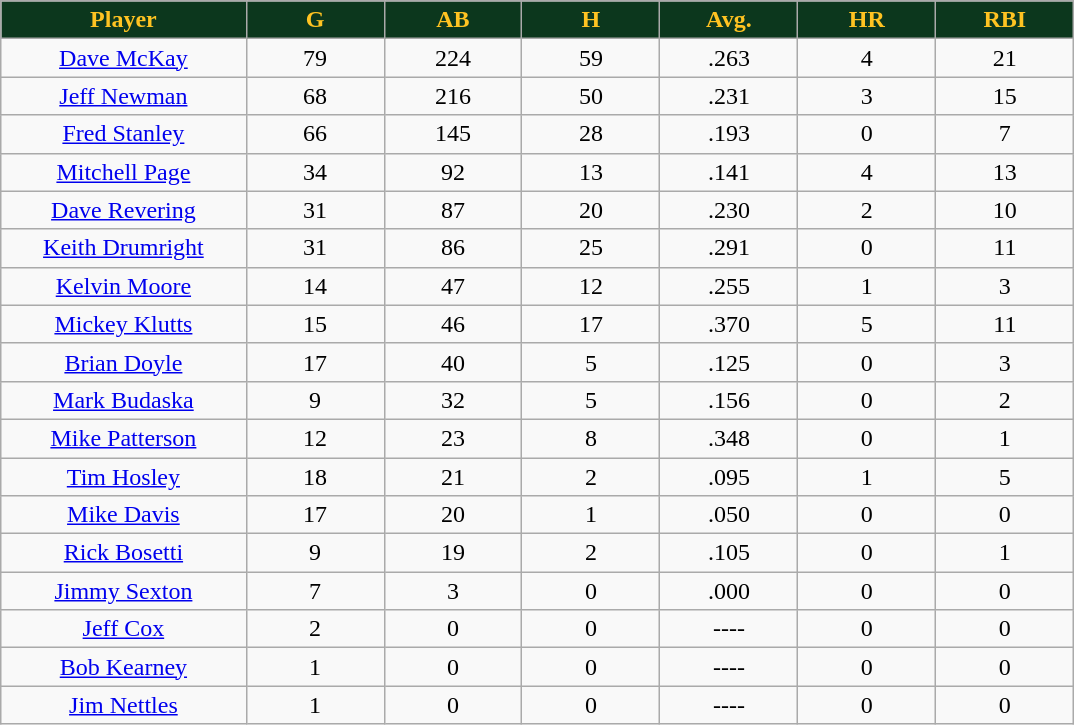<table class="wikitable sortable">
<tr>
<th style="background:#0C371D;color:#ffc322;" width="16%">Player</th>
<th style="background:#0C371D;color:#ffc322;" width="9%">G</th>
<th style="background:#0C371D;color:#ffc322;" width="9%">AB</th>
<th style="background:#0C371D;color:#ffc322;" width="9%">H</th>
<th style="background:#0C371D;color:#ffc322;" width="9%">Avg.</th>
<th style="background:#0C371D;color:#ffc322;" width="9%">HR</th>
<th style="background:#0C371D;color:#ffc322;" width="9%">RBI</th>
</tr>
<tr align="center">
<td><a href='#'>Dave McKay</a></td>
<td>79</td>
<td>224</td>
<td>59</td>
<td>.263</td>
<td>4</td>
<td>21</td>
</tr>
<tr align="center">
<td><a href='#'>Jeff Newman</a></td>
<td>68</td>
<td>216</td>
<td>50</td>
<td>.231</td>
<td>3</td>
<td>15</td>
</tr>
<tr align="center">
<td><a href='#'>Fred Stanley</a></td>
<td>66</td>
<td>145</td>
<td>28</td>
<td>.193</td>
<td>0</td>
<td>7</td>
</tr>
<tr align="center">
<td><a href='#'>Mitchell Page</a></td>
<td>34</td>
<td>92</td>
<td>13</td>
<td>.141</td>
<td>4</td>
<td>13</td>
</tr>
<tr align="center">
<td><a href='#'>Dave Revering</a></td>
<td>31</td>
<td>87</td>
<td>20</td>
<td>.230</td>
<td>2</td>
<td>10</td>
</tr>
<tr align="center">
<td><a href='#'>Keith Drumright</a></td>
<td>31</td>
<td>86</td>
<td>25</td>
<td>.291</td>
<td>0</td>
<td>11</td>
</tr>
<tr align="center">
<td><a href='#'>Kelvin Moore</a></td>
<td>14</td>
<td>47</td>
<td>12</td>
<td>.255</td>
<td>1</td>
<td>3</td>
</tr>
<tr align="center">
<td><a href='#'>Mickey Klutts</a></td>
<td>15</td>
<td>46</td>
<td>17</td>
<td>.370</td>
<td>5</td>
<td>11</td>
</tr>
<tr align="center">
<td><a href='#'>Brian Doyle</a></td>
<td>17</td>
<td>40</td>
<td>5</td>
<td>.125</td>
<td>0</td>
<td>3</td>
</tr>
<tr align="center">
<td><a href='#'>Mark Budaska</a></td>
<td>9</td>
<td>32</td>
<td>5</td>
<td>.156</td>
<td>0</td>
<td>2</td>
</tr>
<tr align="center">
<td><a href='#'>Mike Patterson</a></td>
<td>12</td>
<td>23</td>
<td>8</td>
<td>.348</td>
<td>0</td>
<td>1</td>
</tr>
<tr align="center">
<td><a href='#'>Tim Hosley</a></td>
<td>18</td>
<td>21</td>
<td>2</td>
<td>.095</td>
<td>1</td>
<td>5</td>
</tr>
<tr align="center">
<td><a href='#'>Mike Davis</a></td>
<td>17</td>
<td>20</td>
<td>1</td>
<td>.050</td>
<td>0</td>
<td>0</td>
</tr>
<tr align="center">
<td><a href='#'>Rick Bosetti</a></td>
<td>9</td>
<td>19</td>
<td>2</td>
<td>.105</td>
<td>0</td>
<td>1</td>
</tr>
<tr align="center">
<td><a href='#'>Jimmy Sexton</a></td>
<td>7</td>
<td>3</td>
<td>0</td>
<td>.000</td>
<td>0</td>
<td>0</td>
</tr>
<tr align="center">
<td><a href='#'>Jeff Cox</a></td>
<td>2</td>
<td>0</td>
<td>0</td>
<td>----</td>
<td>0</td>
<td>0</td>
</tr>
<tr align="center">
<td><a href='#'>Bob Kearney</a></td>
<td>1</td>
<td>0</td>
<td>0</td>
<td>----</td>
<td>0</td>
<td>0</td>
</tr>
<tr align="center">
<td><a href='#'>Jim Nettles</a></td>
<td>1</td>
<td>0</td>
<td>0</td>
<td>----</td>
<td>0</td>
<td>0</td>
</tr>
</table>
